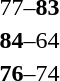<table style="text-align:center">
<tr>
<th width=200></th>
<th width=100></th>
<th width=200></th>
</tr>
<tr>
<td align=right></td>
<td>77–<strong>83</strong></td>
<td align=left><strong></strong></td>
</tr>
<tr>
<td align=right><strong></strong></td>
<td><strong>84</strong>–64</td>
<td align=left></td>
</tr>
<tr>
<td align=right><strong></strong></td>
<td><strong>76</strong>–74</td>
<td align=left></td>
</tr>
</table>
